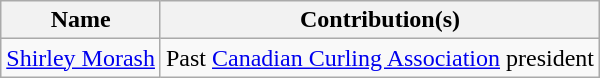<table class="wikitable">
<tr>
<th><strong>Name</strong></th>
<th><strong>Contribution(s)</strong></th>
</tr>
<tr>
<td><a href='#'>Shirley Morash</a></td>
<td>Past <a href='#'>Canadian Curling Association</a> president</td>
</tr>
</table>
